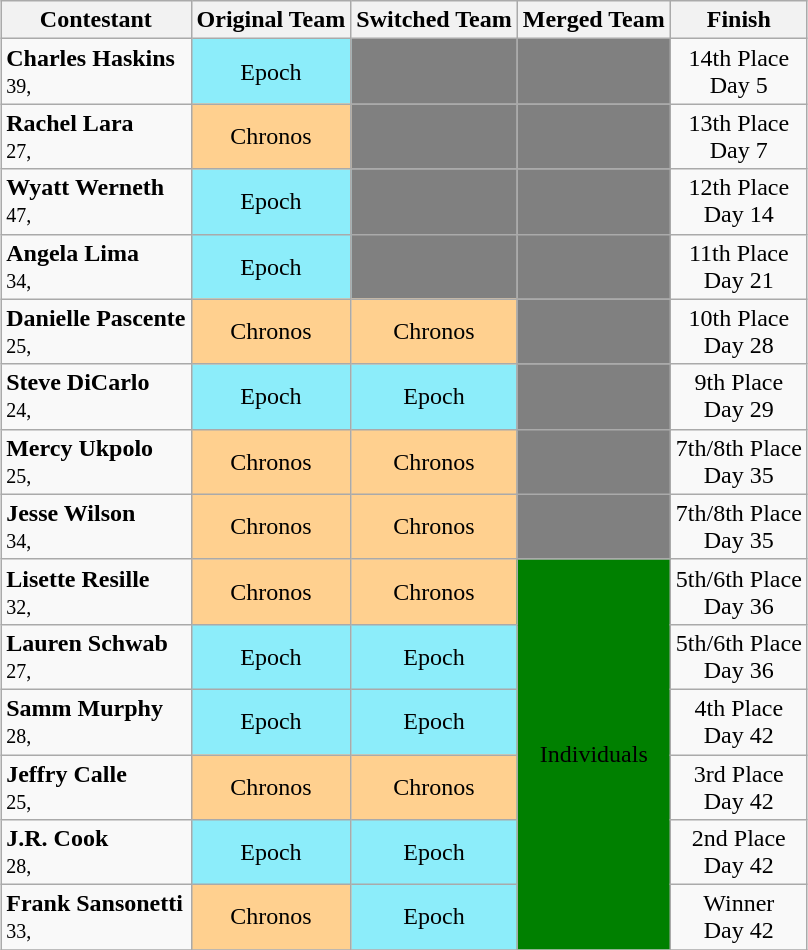<table class="wikitable sortable" style="margin:auto; text-align:center">
<tr>
<th>Contestant</th>
<th>Original Team</th>
<th>Switched Team</th>
<th>Merged Team</th>
<th>Finish</th>
</tr>
<tr>
<td align="left"><strong>Charles Haskins</strong><br><small>39, </small></td>
<td bgcolor="8CEDFA">Epoch</td>
<td bgcolor="Gray"></td>
<td bgcolor="Gray"></td>
<td>14th Place<br>Day 5</td>
</tr>
<tr>
<td align="left"><strong>Rachel Lara</strong><br><small>27, </small></td>
<td bgcolor="FFD08F">Chronos</td>
<td bgcolor="Gray"></td>
<td bgcolor="Gray"></td>
<td>13th Place<br>Day 7</td>
</tr>
<tr>
<td align="left"><strong>Wyatt Werneth</strong><br><small>47, </small></td>
<td bgcolor="8CEDFA">Epoch</td>
<td bgcolor="Gray"></td>
<td bgcolor="Gray"></td>
<td>12th Place<br>Day 14</td>
</tr>
<tr>
<td align="left"><strong>Angela Lima</strong><br><small>34, </small></td>
<td bgcolor="8CEDFA">Epoch</td>
<td bgcolor="Gray"></td>
<td bgcolor="Gray"></td>
<td>11th Place<br>Day 21</td>
</tr>
<tr>
<td align="left"><strong>Danielle Pascente</strong><br><small>25, </small></td>
<td bgcolor="FFD08F">Chronos</td>
<td bgcolor="FFD08F">Chronos</td>
<td bgcolor="Gray"></td>
<td>10th Place<br>Day 28</td>
</tr>
<tr>
<td align="left"><strong>Steve DiCarlo</strong><br><small>24, </small></td>
<td bgcolor="8CEDFA">Epoch</td>
<td bgcolor="8CEDFA">Epoch</td>
<td bgcolor="Gray"></td>
<td>9th Place<br>Day 29</td>
</tr>
<tr>
<td align="left"><strong>Mercy Ukpolo</strong><br><small>25, </small></td>
<td bgcolor="FFD08F">Chronos</td>
<td bgcolor="FFD08F">Chronos</td>
<td bgcolor="Gray"></td>
<td>7th/8th Place<br>Day 35</td>
</tr>
<tr>
<td align="left"><strong>Jesse Wilson</strong><br><small>34, </small></td>
<td bgcolor="FFD08F">Chronos</td>
<td bgcolor="FFD08F">Chronos</td>
<td bgcolor="Gray"></td>
<td>7th/8th Place<br>Day 35</td>
</tr>
<tr>
<td align="left"><strong>Lisette Resille</strong><br><small>32, </small></td>
<td bgcolor="FFD08F">Chronos</td>
<td bgcolor="FFD08F">Chronos</td>
<td rowspan=12 bgcolor="Green"><span>Individuals</span></td>
<td>5th/6th Place<br>Day 36</td>
</tr>
<tr>
<td align="left"><strong>Lauren Schwab</strong><br><small>27, </small></td>
<td bgcolor="8CEDFA">Epoch</td>
<td bgcolor="8CEDFA">Epoch</td>
<td>5th/6th Place<br>Day 36</td>
</tr>
<tr>
<td align="left"><strong>Samm Murphy</strong><br><small>28, </small></td>
<td bgcolor="8CEDFA">Epoch</td>
<td bgcolor="8CEDFA">Epoch</td>
<td>4th Place<br>Day 42</td>
</tr>
<tr>
<td align="left"><strong>Jeffry Calle</strong><br><small>25, </small></td>
<td bgcolor="FFD08F">Chronos</td>
<td bgcolor="FFD08F">Chronos</td>
<td>3rd Place<br>Day 42</td>
</tr>
<tr>
<td align="left"><strong>J.R. Cook</strong><br><small>28, </small></td>
<td bgcolor="8CEDFA">Epoch</td>
<td bgcolor="8CEDFA">Epoch</td>
<td>2nd Place <br>Day 42</td>
</tr>
<tr>
<td align="left"><strong>Frank Sansonetti</strong><br><small>33, </small></td>
<td bgcolor="FFD08F">Chronos</td>
<td bgcolor="8CEDFA">Epoch</td>
<td>Winner <br>Day 42</td>
</tr>
<tr>
</tr>
</table>
